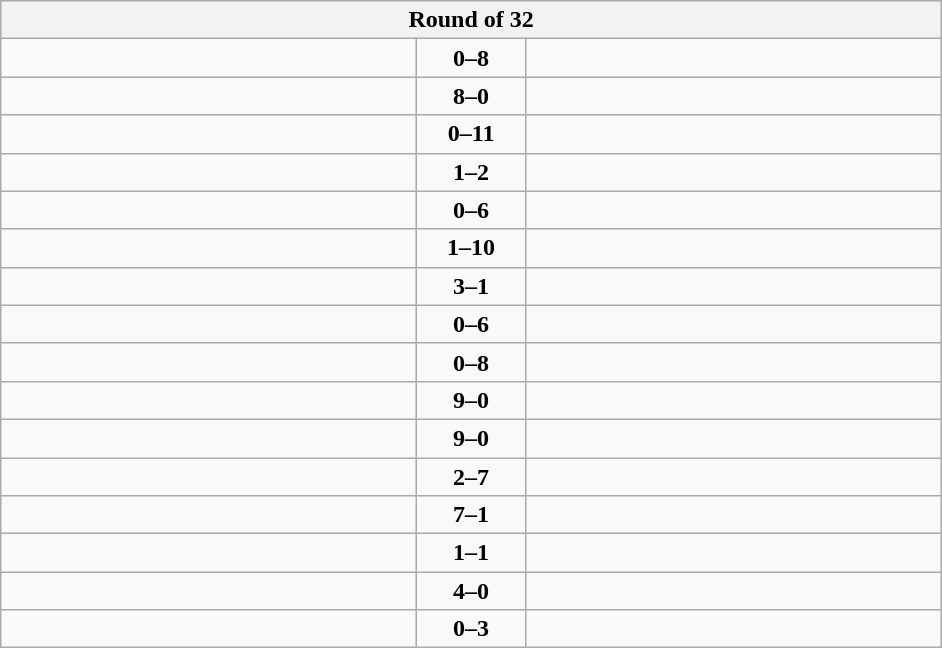<table class="wikitable" style="text-align: center;">
<tr>
<th colspan=3>Round of 32</th>
</tr>
<tr>
<td align=left width="270"></td>
<td align=center width="65"><strong>0–8</strong></td>
<td align=left width="270"><strong></strong></td>
</tr>
<tr>
<td align=left><strong></strong></td>
<td align=center><strong>8–0</strong></td>
<td align=left></td>
</tr>
<tr>
<td align=left></td>
<td align=center><strong>0–11</strong></td>
<td align=left><strong></strong></td>
</tr>
<tr>
<td align=left></td>
<td align=center><strong>1–2</strong></td>
<td align=left><strong></strong></td>
</tr>
<tr>
<td align=left></td>
<td align=center><strong>0–6</strong></td>
<td align=left><strong></strong></td>
</tr>
<tr>
<td align=left></td>
<td align=center><strong>1–10</strong></td>
<td align=left><strong></strong></td>
</tr>
<tr>
<td align=left><strong></strong></td>
<td align=center><strong>3–1</strong></td>
<td align=left></td>
</tr>
<tr>
<td align=left></td>
<td align=center><strong>0–6</strong></td>
<td align=left><strong></strong></td>
</tr>
<tr>
<td align=left></td>
<td align=center><strong>0–8</strong></td>
<td align=left><strong></strong></td>
</tr>
<tr>
<td align=left><strong></strong></td>
<td align=center><strong>9–0</strong></td>
<td align=left></td>
</tr>
<tr>
<td align=left><strong></strong></td>
<td align=center><strong>9–0</strong></td>
<td align=left></td>
</tr>
<tr>
<td align=left></td>
<td align=center><strong>2–7</strong></td>
<td align=left><strong></strong></td>
</tr>
<tr>
<td align=left><strong></strong></td>
<td align=center><strong>7–1</strong></td>
<td align=left></td>
</tr>
<tr>
<td align=left></td>
<td align=center><strong>1–1</strong></td>
<td align=left><strong></strong></td>
</tr>
<tr>
<td align=left><strong></strong></td>
<td align=center><strong>4–0</strong></td>
<td align=left></td>
</tr>
<tr>
<td align=left></td>
<td align=center><strong>0–3</strong></td>
<td align=left><strong></strong></td>
</tr>
</table>
